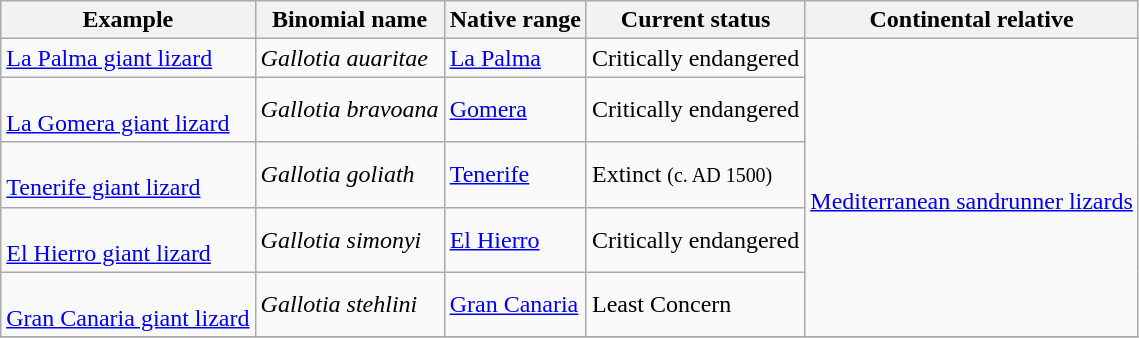<table class=wikitable>
<tr>
<th>Example</th>
<th>Binomial name</th>
<th>Native range</th>
<th>Current status</th>
<th>Continental relative</th>
</tr>
<tr>
<td><a href='#'>La Palma giant lizard</a></td>
<td><em>Gallotia auaritae</em></td>
<td><a href='#'>La Palma</a></td>
<td>Critically endangered</td>
<td rowspan="5"><br><a href='#'>Mediterranean sandrunner lizards</a></td>
</tr>
<tr>
<td><br><a href='#'>La Gomera giant lizard</a></td>
<td><em>Gallotia bravoana</em></td>
<td><a href='#'>Gomera</a></td>
<td>Critically endangered</td>
</tr>
<tr>
<td><br><a href='#'>Tenerife giant lizard</a></td>
<td><em>Gallotia goliath</em></td>
<td><a href='#'>Tenerife</a></td>
<td>Extinct <small>(c. AD 1500)</small></td>
</tr>
<tr>
<td><br><a href='#'>El Hierro giant lizard</a></td>
<td><em>Gallotia simonyi</em></td>
<td><a href='#'>El Hierro</a></td>
<td>Critically endangered</td>
</tr>
<tr>
<td><br><a href='#'>Gran Canaria giant lizard</a></td>
<td><em>Gallotia stehlini</em></td>
<td><a href='#'>Gran Canaria</a></td>
<td>Least Concern</td>
</tr>
<tr>
</tr>
</table>
